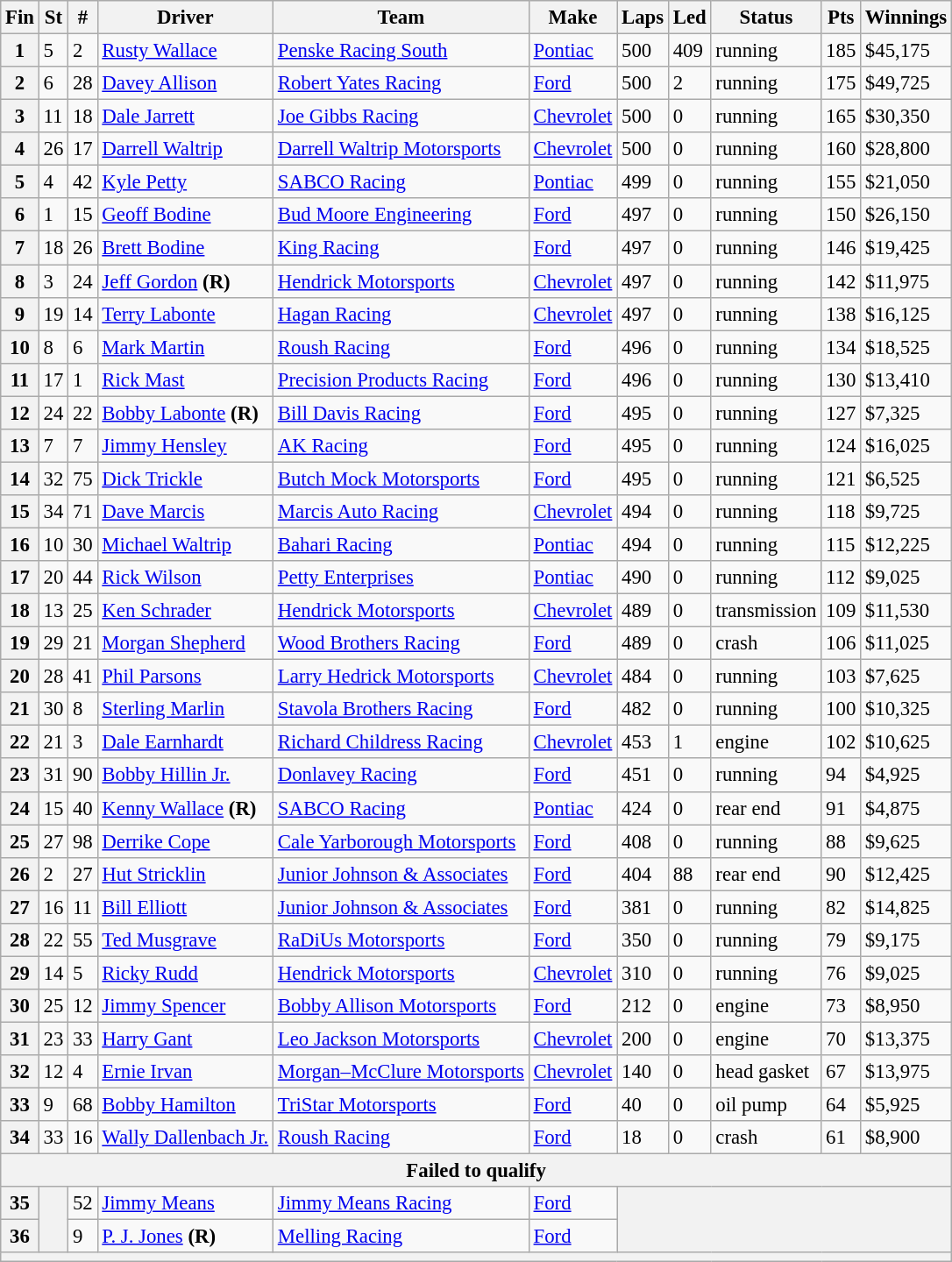<table class="wikitable" style="font-size:95%">
<tr>
<th>Fin</th>
<th>St</th>
<th>#</th>
<th>Driver</th>
<th>Team</th>
<th>Make</th>
<th>Laps</th>
<th>Led</th>
<th>Status</th>
<th>Pts</th>
<th>Winnings</th>
</tr>
<tr>
<th>1</th>
<td>5</td>
<td>2</td>
<td><a href='#'>Rusty Wallace</a></td>
<td><a href='#'>Penske Racing South</a></td>
<td><a href='#'>Pontiac</a></td>
<td>500</td>
<td>409</td>
<td>running</td>
<td>185</td>
<td>$45,175</td>
</tr>
<tr>
<th>2</th>
<td>6</td>
<td>28</td>
<td><a href='#'>Davey Allison</a></td>
<td><a href='#'>Robert Yates Racing</a></td>
<td><a href='#'>Ford</a></td>
<td>500</td>
<td>2</td>
<td>running</td>
<td>175</td>
<td>$49,725</td>
</tr>
<tr>
<th>3</th>
<td>11</td>
<td>18</td>
<td><a href='#'>Dale Jarrett</a></td>
<td><a href='#'>Joe Gibbs Racing</a></td>
<td><a href='#'>Chevrolet</a></td>
<td>500</td>
<td>0</td>
<td>running</td>
<td>165</td>
<td>$30,350</td>
</tr>
<tr>
<th>4</th>
<td>26</td>
<td>17</td>
<td><a href='#'>Darrell Waltrip</a></td>
<td><a href='#'>Darrell Waltrip Motorsports</a></td>
<td><a href='#'>Chevrolet</a></td>
<td>500</td>
<td>0</td>
<td>running</td>
<td>160</td>
<td>$28,800</td>
</tr>
<tr>
<th>5</th>
<td>4</td>
<td>42</td>
<td><a href='#'>Kyle Petty</a></td>
<td><a href='#'>SABCO Racing</a></td>
<td><a href='#'>Pontiac</a></td>
<td>499</td>
<td>0</td>
<td>running</td>
<td>155</td>
<td>$21,050</td>
</tr>
<tr>
<th>6</th>
<td>1</td>
<td>15</td>
<td><a href='#'>Geoff Bodine</a></td>
<td><a href='#'>Bud Moore Engineering</a></td>
<td><a href='#'>Ford</a></td>
<td>497</td>
<td>0</td>
<td>running</td>
<td>150</td>
<td>$26,150</td>
</tr>
<tr>
<th>7</th>
<td>18</td>
<td>26</td>
<td><a href='#'>Brett Bodine</a></td>
<td><a href='#'>King Racing</a></td>
<td><a href='#'>Ford</a></td>
<td>497</td>
<td>0</td>
<td>running</td>
<td>146</td>
<td>$19,425</td>
</tr>
<tr>
<th>8</th>
<td>3</td>
<td>24</td>
<td><a href='#'>Jeff Gordon</a> <strong>(R)</strong></td>
<td><a href='#'>Hendrick Motorsports</a></td>
<td><a href='#'>Chevrolet</a></td>
<td>497</td>
<td>0</td>
<td>running</td>
<td>142</td>
<td>$11,975</td>
</tr>
<tr>
<th>9</th>
<td>19</td>
<td>14</td>
<td><a href='#'>Terry Labonte</a></td>
<td><a href='#'>Hagan Racing</a></td>
<td><a href='#'>Chevrolet</a></td>
<td>497</td>
<td>0</td>
<td>running</td>
<td>138</td>
<td>$16,125</td>
</tr>
<tr>
<th>10</th>
<td>8</td>
<td>6</td>
<td><a href='#'>Mark Martin</a></td>
<td><a href='#'>Roush Racing</a></td>
<td><a href='#'>Ford</a></td>
<td>496</td>
<td>0</td>
<td>running</td>
<td>134</td>
<td>$18,525</td>
</tr>
<tr>
<th>11</th>
<td>17</td>
<td>1</td>
<td><a href='#'>Rick Mast</a></td>
<td><a href='#'>Precision Products Racing</a></td>
<td><a href='#'>Ford</a></td>
<td>496</td>
<td>0</td>
<td>running</td>
<td>130</td>
<td>$13,410</td>
</tr>
<tr>
<th>12</th>
<td>24</td>
<td>22</td>
<td><a href='#'>Bobby Labonte</a> <strong>(R)</strong></td>
<td><a href='#'>Bill Davis Racing</a></td>
<td><a href='#'>Ford</a></td>
<td>495</td>
<td>0</td>
<td>running</td>
<td>127</td>
<td>$7,325</td>
</tr>
<tr>
<th>13</th>
<td>7</td>
<td>7</td>
<td><a href='#'>Jimmy Hensley</a></td>
<td><a href='#'>AK Racing</a></td>
<td><a href='#'>Ford</a></td>
<td>495</td>
<td>0</td>
<td>running</td>
<td>124</td>
<td>$16,025</td>
</tr>
<tr>
<th>14</th>
<td>32</td>
<td>75</td>
<td><a href='#'>Dick Trickle</a></td>
<td><a href='#'>Butch Mock Motorsports</a></td>
<td><a href='#'>Ford</a></td>
<td>495</td>
<td>0</td>
<td>running</td>
<td>121</td>
<td>$6,525</td>
</tr>
<tr>
<th>15</th>
<td>34</td>
<td>71</td>
<td><a href='#'>Dave Marcis</a></td>
<td><a href='#'>Marcis Auto Racing</a></td>
<td><a href='#'>Chevrolet</a></td>
<td>494</td>
<td>0</td>
<td>running</td>
<td>118</td>
<td>$9,725</td>
</tr>
<tr>
<th>16</th>
<td>10</td>
<td>30</td>
<td><a href='#'>Michael Waltrip</a></td>
<td><a href='#'>Bahari Racing</a></td>
<td><a href='#'>Pontiac</a></td>
<td>494</td>
<td>0</td>
<td>running</td>
<td>115</td>
<td>$12,225</td>
</tr>
<tr>
<th>17</th>
<td>20</td>
<td>44</td>
<td><a href='#'>Rick Wilson</a></td>
<td><a href='#'>Petty Enterprises</a></td>
<td><a href='#'>Pontiac</a></td>
<td>490</td>
<td>0</td>
<td>running</td>
<td>112</td>
<td>$9,025</td>
</tr>
<tr>
<th>18</th>
<td>13</td>
<td>25</td>
<td><a href='#'>Ken Schrader</a></td>
<td><a href='#'>Hendrick Motorsports</a></td>
<td><a href='#'>Chevrolet</a></td>
<td>489</td>
<td>0</td>
<td>transmission</td>
<td>109</td>
<td>$11,530</td>
</tr>
<tr>
<th>19</th>
<td>29</td>
<td>21</td>
<td><a href='#'>Morgan Shepherd</a></td>
<td><a href='#'>Wood Brothers Racing</a></td>
<td><a href='#'>Ford</a></td>
<td>489</td>
<td>0</td>
<td>crash</td>
<td>106</td>
<td>$11,025</td>
</tr>
<tr>
<th>20</th>
<td>28</td>
<td>41</td>
<td><a href='#'>Phil Parsons</a></td>
<td><a href='#'>Larry Hedrick Motorsports</a></td>
<td><a href='#'>Chevrolet</a></td>
<td>484</td>
<td>0</td>
<td>running</td>
<td>103</td>
<td>$7,625</td>
</tr>
<tr>
<th>21</th>
<td>30</td>
<td>8</td>
<td><a href='#'>Sterling Marlin</a></td>
<td><a href='#'>Stavola Brothers Racing</a></td>
<td><a href='#'>Ford</a></td>
<td>482</td>
<td>0</td>
<td>running</td>
<td>100</td>
<td>$10,325</td>
</tr>
<tr>
<th>22</th>
<td>21</td>
<td>3</td>
<td><a href='#'>Dale Earnhardt</a></td>
<td><a href='#'>Richard Childress Racing</a></td>
<td><a href='#'>Chevrolet</a></td>
<td>453</td>
<td>1</td>
<td>engine</td>
<td>102</td>
<td>$10,625</td>
</tr>
<tr>
<th>23</th>
<td>31</td>
<td>90</td>
<td><a href='#'>Bobby Hillin Jr.</a></td>
<td><a href='#'>Donlavey Racing</a></td>
<td><a href='#'>Ford</a></td>
<td>451</td>
<td>0</td>
<td>running</td>
<td>94</td>
<td>$4,925</td>
</tr>
<tr>
<th>24</th>
<td>15</td>
<td>40</td>
<td><a href='#'>Kenny Wallace</a> <strong>(R)</strong></td>
<td><a href='#'>SABCO Racing</a></td>
<td><a href='#'>Pontiac</a></td>
<td>424</td>
<td>0</td>
<td>rear end</td>
<td>91</td>
<td>$4,875</td>
</tr>
<tr>
<th>25</th>
<td>27</td>
<td>98</td>
<td><a href='#'>Derrike Cope</a></td>
<td><a href='#'>Cale Yarborough Motorsports</a></td>
<td><a href='#'>Ford</a></td>
<td>408</td>
<td>0</td>
<td>running</td>
<td>88</td>
<td>$9,625</td>
</tr>
<tr>
<th>26</th>
<td>2</td>
<td>27</td>
<td><a href='#'>Hut Stricklin</a></td>
<td><a href='#'>Junior Johnson & Associates</a></td>
<td><a href='#'>Ford</a></td>
<td>404</td>
<td>88</td>
<td>rear end</td>
<td>90</td>
<td>$12,425</td>
</tr>
<tr>
<th>27</th>
<td>16</td>
<td>11</td>
<td><a href='#'>Bill Elliott</a></td>
<td><a href='#'>Junior Johnson & Associates</a></td>
<td><a href='#'>Ford</a></td>
<td>381</td>
<td>0</td>
<td>running</td>
<td>82</td>
<td>$14,825</td>
</tr>
<tr>
<th>28</th>
<td>22</td>
<td>55</td>
<td><a href='#'>Ted Musgrave</a></td>
<td><a href='#'>RaDiUs Motorsports</a></td>
<td><a href='#'>Ford</a></td>
<td>350</td>
<td>0</td>
<td>running</td>
<td>79</td>
<td>$9,175</td>
</tr>
<tr>
<th>29</th>
<td>14</td>
<td>5</td>
<td><a href='#'>Ricky Rudd</a></td>
<td><a href='#'>Hendrick Motorsports</a></td>
<td><a href='#'>Chevrolet</a></td>
<td>310</td>
<td>0</td>
<td>running</td>
<td>76</td>
<td>$9,025</td>
</tr>
<tr>
<th>30</th>
<td>25</td>
<td>12</td>
<td><a href='#'>Jimmy Spencer</a></td>
<td><a href='#'>Bobby Allison Motorsports</a></td>
<td><a href='#'>Ford</a></td>
<td>212</td>
<td>0</td>
<td>engine</td>
<td>73</td>
<td>$8,950</td>
</tr>
<tr>
<th>31</th>
<td>23</td>
<td>33</td>
<td><a href='#'>Harry Gant</a></td>
<td><a href='#'>Leo Jackson Motorsports</a></td>
<td><a href='#'>Chevrolet</a></td>
<td>200</td>
<td>0</td>
<td>engine</td>
<td>70</td>
<td>$13,375</td>
</tr>
<tr>
<th>32</th>
<td>12</td>
<td>4</td>
<td><a href='#'>Ernie Irvan</a></td>
<td><a href='#'>Morgan–McClure Motorsports</a></td>
<td><a href='#'>Chevrolet</a></td>
<td>140</td>
<td>0</td>
<td>head gasket</td>
<td>67</td>
<td>$13,975</td>
</tr>
<tr>
<th>33</th>
<td>9</td>
<td>68</td>
<td><a href='#'>Bobby Hamilton</a></td>
<td><a href='#'>TriStar Motorsports</a></td>
<td><a href='#'>Ford</a></td>
<td>40</td>
<td>0</td>
<td>oil pump</td>
<td>64</td>
<td>$5,925</td>
</tr>
<tr>
<th>34</th>
<td>33</td>
<td>16</td>
<td><a href='#'>Wally Dallenbach Jr.</a></td>
<td><a href='#'>Roush Racing</a></td>
<td><a href='#'>Ford</a></td>
<td>18</td>
<td>0</td>
<td>crash</td>
<td>61</td>
<td>$8,900</td>
</tr>
<tr>
<th colspan="11">Failed to qualify</th>
</tr>
<tr>
<th>35</th>
<th rowspan="2"></th>
<td>52</td>
<td><a href='#'>Jimmy Means</a></td>
<td><a href='#'>Jimmy Means Racing</a></td>
<td><a href='#'>Ford</a></td>
<th colspan="5" rowspan="2"></th>
</tr>
<tr>
<th>36</th>
<td>9</td>
<td><a href='#'>P. J. Jones</a> <strong>(R)</strong></td>
<td><a href='#'>Melling Racing</a></td>
<td><a href='#'>Ford</a></td>
</tr>
<tr>
<th colspan="11"></th>
</tr>
</table>
